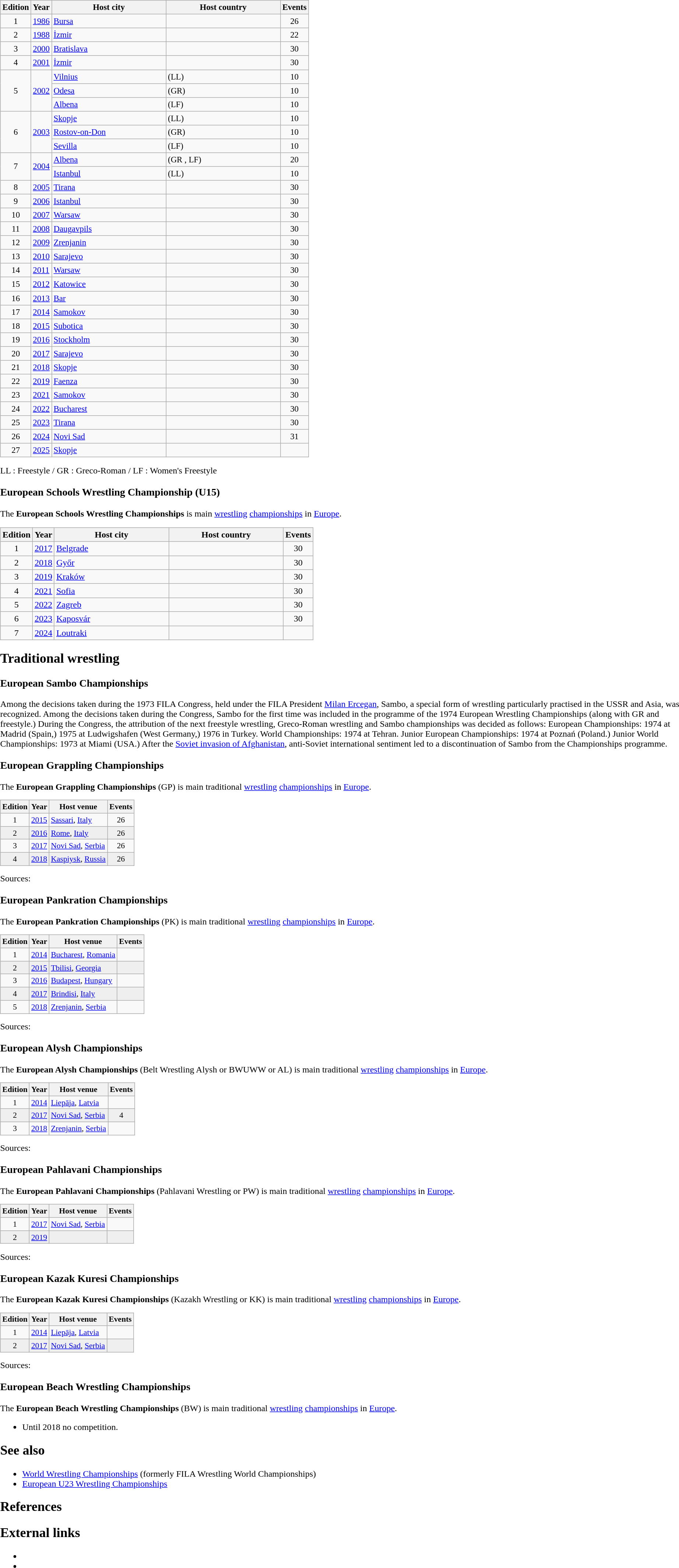<table>
<tr>
<td><br><table class="wikitable" style="text-align:left; font-size:95%">
<tr>
<th width=30>Edition</th>
<th width=30>Year</th>
<th width=200>Host city</th>
<th width=200>Host country</th>
<th width=30>Events</th>
</tr>
<tr>
<td align=center>1</td>
<td><a href='#'>1986</a></td>
<td><a href='#'>Bursa</a></td>
<td></td>
<td align=center>26</td>
</tr>
<tr>
<td align=center>2</td>
<td><a href='#'>1988</a></td>
<td><a href='#'>İzmir</a></td>
<td></td>
<td align=center>22</td>
</tr>
<tr>
<td align=center>3</td>
<td><a href='#'>2000</a></td>
<td><a href='#'>Bratislava</a></td>
<td></td>
<td align=center>30</td>
</tr>
<tr>
<td align=center>4</td>
<td><a href='#'>2001</a></td>
<td><a href='#'>İzmir</a></td>
<td></td>
<td align=center>30</td>
</tr>
<tr>
<td rowspan=3 align=center>5</td>
<td rowspan=3><a href='#'>2002</a></td>
<td><a href='#'>Vilnius</a></td>
<td> (LL)</td>
<td align=center>10</td>
</tr>
<tr>
<td><a href='#'>Odesa</a></td>
<td> (GR)</td>
<td align=center>10</td>
</tr>
<tr>
<td><a href='#'>Albena</a></td>
<td> (LF)</td>
<td align=center>10</td>
</tr>
<tr>
<td rowspan=3 align=center>6</td>
<td rowspan=3><a href='#'>2003</a></td>
<td><a href='#'>Skopje</a></td>
<td> (LL)</td>
<td align=center>10</td>
</tr>
<tr>
<td><a href='#'>Rostov-on-Don</a></td>
<td> (GR)</td>
<td align=center>10</td>
</tr>
<tr>
<td><a href='#'>Sevilla</a></td>
<td> (LF)</td>
<td align=center>10</td>
</tr>
<tr>
<td rowspan=2 align=center>7</td>
<td rowspan=2><a href='#'>2004</a></td>
<td><a href='#'>Albena</a></td>
<td> (GR , LF)</td>
<td align=center>20</td>
</tr>
<tr>
<td><a href='#'>Istanbul</a></td>
<td> (LL)</td>
<td align=center>10</td>
</tr>
<tr>
<td align=center>8</td>
<td><a href='#'>2005</a></td>
<td><a href='#'>Tirana</a></td>
<td></td>
<td align=center>30</td>
</tr>
<tr>
<td align=center>9</td>
<td><a href='#'>2006</a></td>
<td><a href='#'>Istanbul</a></td>
<td></td>
<td align=center>30</td>
</tr>
<tr>
<td align=center>10</td>
<td><a href='#'>2007</a></td>
<td><a href='#'>Warsaw</a></td>
<td></td>
<td align=center>30</td>
</tr>
<tr>
<td align=center>11</td>
<td><a href='#'>2008</a></td>
<td><a href='#'>Daugavpils</a></td>
<td></td>
<td align=center>30</td>
</tr>
<tr>
<td align=center>12</td>
<td><a href='#'>2009</a></td>
<td><a href='#'>Zrenjanin</a></td>
<td></td>
<td align=center>30</td>
</tr>
<tr>
<td align=center>13</td>
<td><a href='#'>2010</a></td>
<td><a href='#'>Sarajevo</a></td>
<td></td>
<td align=center>30</td>
</tr>
<tr>
<td align=center>14</td>
<td><a href='#'>2011</a></td>
<td><a href='#'>Warsaw</a></td>
<td></td>
<td align=center>30</td>
</tr>
<tr>
<td align=center>15</td>
<td><a href='#'>2012</a></td>
<td><a href='#'>Katowice</a></td>
<td></td>
<td align=center>30</td>
</tr>
<tr>
<td align=center>16</td>
<td><a href='#'>2013</a></td>
<td><a href='#'>Bar</a></td>
<td></td>
<td align=center>30</td>
</tr>
<tr>
<td align=center>17</td>
<td><a href='#'>2014</a></td>
<td><a href='#'>Samokov</a></td>
<td></td>
<td align=center>30</td>
</tr>
<tr>
<td align=center>18</td>
<td><a href='#'>2015</a></td>
<td><a href='#'>Subotica</a></td>
<td></td>
<td align=center>30</td>
</tr>
<tr>
<td align=center>19</td>
<td><a href='#'>2016</a></td>
<td><a href='#'>Stockholm</a></td>
<td></td>
<td align=center>30</td>
</tr>
<tr>
<td align=center>20</td>
<td><a href='#'>2017</a></td>
<td><a href='#'>Sarajevo</a></td>
<td></td>
<td align=center>30</td>
</tr>
<tr>
<td align=center>21</td>
<td><a href='#'>2018</a></td>
<td><a href='#'>Skopje</a></td>
<td></td>
<td align=center>30</td>
</tr>
<tr>
<td align=center>22</td>
<td><a href='#'>2019</a></td>
<td><a href='#'>Faenza</a></td>
<td></td>
<td align=center>30</td>
</tr>
<tr>
<td align=center>23</td>
<td><a href='#'>2021</a></td>
<td><a href='#'>Samokov</a></td>
<td></td>
<td align=center>30</td>
</tr>
<tr>
<td align=center>24</td>
<td><a href='#'>2022</a></td>
<td><a href='#'>Bucharest</a></td>
<td></td>
<td align=center>30</td>
</tr>
<tr>
<td align=center>25</td>
<td><a href='#'>2023</a></td>
<td><a href='#'>Tirana</a></td>
<td></td>
<td align=center>30</td>
</tr>
<tr>
<td align=center>26</td>
<td><a href='#'>2024</a></td>
<td><a href='#'>Novi Sad</a></td>
<td></td>
<td align=center>31</td>
</tr>
<tr>
<td align=center>27</td>
<td><a href='#'>2025</a></td>
<td><a href='#'>Skopje</a></td>
<td></td>
<td align=center></td>
</tr>
</table>
LL : Freestyle / GR : Greco-Roman / LF : Women's Freestyle<h3>European Schools Wrestling Championship (U15)</h3>
The <strong>European Schools Wrestling Championships</strong> is main <a href='#'>wrestling</a> <a href='#'>championships</a> in <a href='#'>Europe</a>.<table class="wikitable" style="text-align:left; font-size:100%">
<tr>
<th width=30>Edition</th>
<th width=30>Year</th>
<th width=200>Host city</th>
<th width=200>Host country</th>
<th width=30>Events</th>
</tr>
<tr>
<td align=center>1</td>
<td><a href='#'>2017</a></td>
<td><a href='#'>Belgrade</a></td>
<td></td>
<td align=center>30</td>
</tr>
<tr>
<td align=center>2</td>
<td><a href='#'>2018</a></td>
<td><a href='#'>Győr</a></td>
<td></td>
<td align=center>30</td>
</tr>
<tr>
<td align=center>3</td>
<td><a href='#'>2019</a></td>
<td><a href='#'>Kraków</a></td>
<td></td>
<td align=center>30</td>
</tr>
<tr>
<td align=center>4</td>
<td><a href='#'>2021</a></td>
<td><a href='#'>Sofia</a></td>
<td></td>
<td align=center>30</td>
</tr>
<tr>
<td align=center>5</td>
<td><a href='#'>2022</a></td>
<td><a href='#'>Zagreb</a></td>
<td></td>
<td align=center>30</td>
</tr>
<tr>
<td align=center>6</td>
<td><a href='#'>2023</a></td>
<td><a href='#'>Kaposvár</a></td>
<td></td>
<td align=center>30</td>
</tr>
<tr>
<td align=center>7</td>
<td><a href='#'>2024</a></td>
<td><a href='#'>Loutraki</a></td>
<td></td>
<td align=center></td>
</tr>
</table>
<h2>Traditional wrestling</h2><h3>European Sambo Championships</h3>
Among the decisions taken during the 1973 FILA Congress, held under the FILA President <a href='#'>Milan Ercegan</a>, Sambo, a special form of wrestling particularly practised in the USSR and Asia, was recognized. Among the decisions taken during the Congress, Sambo for the first time was included in the programme of the 1974 European Wrestling Championships (along with GR and freestyle.) During the Congress, the attribution of the next freestyle wrestling, Greco-Roman wrestling and Sambo championships was decided as follows: European Championships: 1974 at Madrid (Spain,) 1975 at Ludwigshafen (West Germany,) 1976 in Turkey. World Championships: 1974 at Tehran. Junior European Championships: 1974 at Poznań (Poland.) Junior World Championships: 1973 at Miami (USA.) After the <a href='#'>Soviet invasion of Afghanistan</a>, anti-Soviet international sentiment led to a discontinuation of Sambo from the Championships programme.<h3>European Grappling Championships</h3>
The <strong>European Grappling Championships</strong> (GP) is main traditional <a href='#'>wrestling</a> <a href='#'>championships</a> in <a href='#'>Europe</a>.<table class="wikitable" style="text-align:left; font-size:90%">
<tr>
<th>Edition</th>
<th>Year</th>
<th>Host venue</th>
<th>Events</th>
</tr>
<tr>
<td align=center>1</td>
<td><a href='#'>2015</a></td>
<td> <a href='#'>Sassari</a>, <a href='#'>Italy</a></td>
<td align=center>26</td>
</tr>
<tr bgcolor="efefef">
<td align=center>2</td>
<td><a href='#'>2016</a></td>
<td> <a href='#'>Rome</a>, <a href='#'>Italy</a></td>
<td align=center>26</td>
</tr>
<tr>
<td align=center>3</td>
<td><a href='#'>2017</a></td>
<td> <a href='#'>Novi Sad</a>, <a href='#'>Serbia</a></td>
<td align=center>26</td>
</tr>
<tr bgcolor="efefef">
<td align=center>4</td>
<td><a href='#'>2018</a></td>
<td> <a href='#'>Kaspiysk</a>, <a href='#'>Russia</a></td>
<td align=center>26</td>
</tr>
</table>
Sources:








<h3>European Pankration Championships</h3>
The <strong>European Pankration Championships</strong> (PK) is main traditional <a href='#'>wrestling</a> <a href='#'>championships</a> in <a href='#'>Europe</a>.<table class="wikitable" style="text-align:left; font-size:90%">
<tr>
<th>Edition</th>
<th>Year</th>
<th>Host venue</th>
<th>Events</th>
</tr>
<tr>
<td align=center>1</td>
<td><a href='#'>2014</a></td>
<td> <a href='#'>Bucharest</a>, <a href='#'>Romania</a></td>
<td align=center></td>
</tr>
<tr bgcolor="efefef">
<td align=center>2</td>
<td><a href='#'>2015</a></td>
<td> <a href='#'>Tbilisi</a>, <a href='#'>Georgia</a></td>
<td align=center></td>
</tr>
<tr>
<td align=center>3</td>
<td><a href='#'>2016</a></td>
<td> <a href='#'>Budapest</a>, <a href='#'>Hungary</a></td>
<td align=center></td>
</tr>
<tr bgcolor="efefef">
<td align=center>4</td>
<td><a href='#'>2017</a></td>
<td> <a href='#'>Brindisi</a>, <a href='#'>Italy</a></td>
<td align=center></td>
</tr>
<tr>
<td align=center>5</td>
<td><a href='#'>2018</a></td>
<td> <a href='#'>Zrenjanin</a>, <a href='#'>Serbia</a></td>
<td align=center></td>
</tr>
</table>
Sources:







<h3>European Alysh Championships</h3>
The <strong>European Alysh Championships</strong> (Belt Wrestling Alysh or BWUWW or AL) is main traditional <a href='#'>wrestling</a> <a href='#'>championships</a> in <a href='#'>Europe</a>.<table class="wikitable" style="text-align:left; font-size:90%">
<tr>
<th>Edition</th>
<th>Year</th>
<th>Host venue</th>
<th>Events</th>
</tr>
<tr>
<td align=center>1</td>
<td><a href='#'>2014</a></td>
<td> <a href='#'>Liepāja</a>, <a href='#'>Latvia</a></td>
<td align=center></td>
</tr>
<tr bgcolor="efefef">
<td align=center>2</td>
<td><a href='#'>2017</a></td>
<td> <a href='#'>Novi Sad</a>, <a href='#'>Serbia</a></td>
<td align=center>4</td>
</tr>
<tr>
<td align=center>3</td>
<td><a href='#'>2018</a></td>
<td> <a href='#'>Zrenjanin</a>, <a href='#'>Serbia</a></td>
<td align=center></td>
</tr>
</table>
Sources:





<h3>European Pahlavani Championships</h3>
The <strong>European Pahlavani Championships</strong> (Pahlavani Wrestling or PW) is main traditional <a href='#'>wrestling</a> <a href='#'>championships</a> in <a href='#'>Europe</a>.<table class="wikitable" style="text-align:left; font-size:90%">
<tr>
<th>Edition</th>
<th>Year</th>
<th>Host venue</th>
<th>Events</th>
</tr>
<tr>
<td align=center>1</td>
<td><a href='#'>2017</a></td>
<td> <a href='#'>Novi Sad</a>, <a href='#'>Serbia</a></td>
<td align=center></td>
</tr>
<tr bgcolor="efefef">
<td align=center>2</td>
<td><a href='#'>2019</a></td>
<td></td>
<td align=center></td>
</tr>
</table>
Sources:



<h3>European Kazak Kuresi Championships</h3>
The <strong>European Kazak Kuresi Championships</strong> (Kazakh Wrestling or KK) is main traditional <a href='#'>wrestling</a> <a href='#'>championships</a> in <a href='#'>Europe</a>.<table class="wikitable" style="text-align:left; font-size:90%">
<tr>
<th>Edition</th>
<th>Year</th>
<th>Host venue</th>
<th>Events</th>
</tr>
<tr>
<td align=center>1</td>
<td><a href='#'>2014</a></td>
<td> <a href='#'>Liepāja</a>, <a href='#'>Latvia</a></td>
<td align=center></td>
</tr>
<tr bgcolor="efefef">
<td align=center>2</td>
<td><a href='#'>2017</a></td>
<td> <a href='#'>Novi Sad</a>, <a href='#'>Serbia</a></td>
<td align=center></td>
</tr>
</table>
Sources:<h3>European Beach Wrestling Championships</h3>
The <strong>European Beach Wrestling Championships</strong> (BW) is main traditional <a href='#'>wrestling</a> <a href='#'>championships</a> in <a href='#'>Europe</a>.<ul><li>Until 2018 no competition.</li></ul><h2>See also</h2><ul><li><a href='#'>World Wrestling Championships</a> (formerly FILA Wrestling World Championships)</li><li><a href='#'>European U23 Wrestling Championships</a></li></ul><h2>References</h2><h2>External links</h2><ul><li></li><li></li></ul>





<br>


</td>
</tr>
</table>
